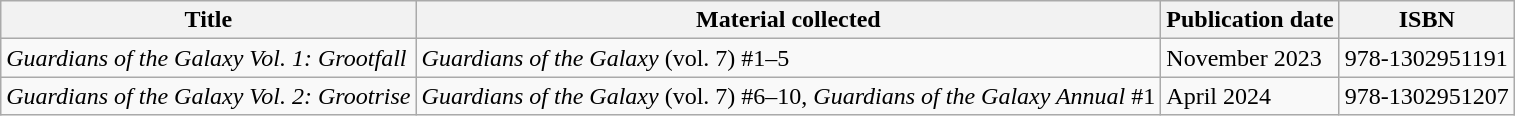<table class="wikitable">
<tr>
<th>Title</th>
<th>Material collected</th>
<th>Publication date</th>
<th>ISBN</th>
</tr>
<tr>
<td><em>Guardians of the Galaxy Vol. 1: Grootfall</em></td>
<td><em>Guardians of the Galaxy</em> (vol. 7) #1–5</td>
<td>November 2023</td>
<td>978-1302951191</td>
</tr>
<tr>
<td><em>Guardians of the Galaxy Vol. 2: Grootrise</em></td>
<td><em>Guardians of the Galaxy</em> (vol. 7) #6–10, <em>Guardians of the Galaxy Annual</em> #1</td>
<td>April 2024</td>
<td>978-1302951207</td>
</tr>
</table>
